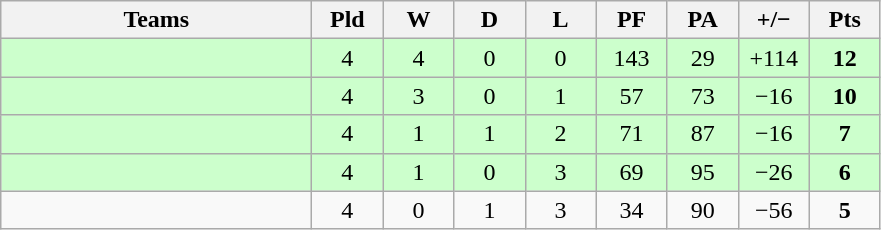<table class="wikitable" style="text-align:center;">
<tr>
<th width="200">Teams</th>
<th width="40">Pld</th>
<th width="40">W</th>
<th width="40">D</th>
<th width="40">L</th>
<th width="40">PF</th>
<th width="40">PA</th>
<th width="40">+/−</th>
<th width="40">Pts</th>
</tr>
<tr bgcolor=ccffcc>
<td align=left></td>
<td>4</td>
<td>4</td>
<td>0</td>
<td>0</td>
<td>143</td>
<td>29</td>
<td>+114</td>
<td><strong>12</strong></td>
</tr>
<tr bgcolor=ccffcc>
<td align=left></td>
<td>4</td>
<td>3</td>
<td>0</td>
<td>1</td>
<td>57</td>
<td>73</td>
<td>−16</td>
<td><strong>10</strong></td>
</tr>
<tr bgcolor=ccffcc>
<td align=left></td>
<td>4</td>
<td>1</td>
<td>1</td>
<td>2</td>
<td>71</td>
<td>87</td>
<td>−16</td>
<td><strong>7</strong></td>
</tr>
<tr bgcolor=ccffcc>
<td align=left></td>
<td>4</td>
<td>1</td>
<td>0</td>
<td>3</td>
<td>69</td>
<td>95</td>
<td>−26</td>
<td><strong>6</strong></td>
</tr>
<tr>
<td align=left></td>
<td>4</td>
<td>0</td>
<td>1</td>
<td>3</td>
<td>34</td>
<td>90</td>
<td>−56</td>
<td><strong>5</strong></td>
</tr>
</table>
